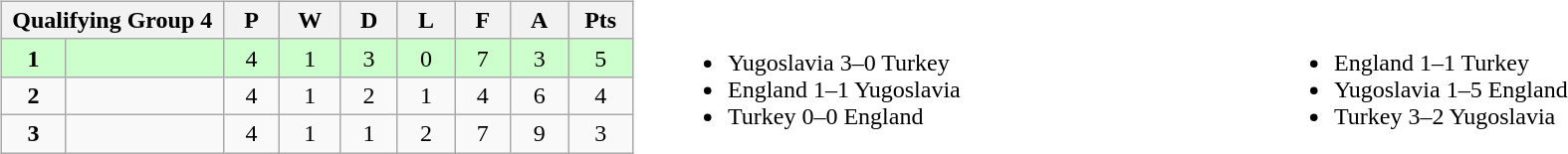<table width=100%>
<tr>
<td valign="top" width="440"><br><table class="wikitable">
<tr>
<th colspan="2">Qualifying Group 4</th>
<th rowspan="1">P</th>
<th rowspan="1">W</th>
<th colspan="1">D</th>
<th colspan="1">L</th>
<th colspan="1">F</th>
<th colspan="1">A</th>
<th colspan="1">Pts</th>
</tr>
<tr style="background:#ccffcc;">
<td align=center width="50"><strong>1</strong></td>
<td width="150"><strong></strong></td>
<td align=center width="50">4</td>
<td align=center width="50">1</td>
<td align=center width="50">3</td>
<td align=center width="50">0</td>
<td align=center width="50">7</td>
<td align=center width="50">3</td>
<td align=center width="50">5</td>
</tr>
<tr>
<td align=center><strong>2</strong></td>
<td></td>
<td align=center>4</td>
<td align=center>1</td>
<td align=center>2</td>
<td align=center>1</td>
<td align=center>4</td>
<td align=center>6</td>
<td align=center>4</td>
</tr>
<tr>
<td align=center><strong>3</strong></td>
<td></td>
<td align=center>4</td>
<td align=center>1</td>
<td align=center>1</td>
<td align=center>2</td>
<td align=center>7</td>
<td align=center>9</td>
<td align=center>3</td>
</tr>
</table>
</td>
<td valign="middle" align="center"><br><table width=100%>
<tr>
<td valign="middle" align=left width=50%><br><ul><li>Yugoslavia 3–0 Turkey</li><li>England 1–1 Yugoslavia</li><li>Turkey 0–0 England</li></ul></td>
<td valign="middle" align=left width=50%><br><ul><li>England 1–1 Turkey</li><li>Yugoslavia 1–5 England</li><li>Turkey 3–2 Yugoslavia</li></ul></td>
</tr>
</table>
</td>
</tr>
</table>
